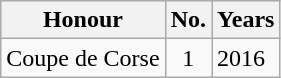<table class="wikitable">
<tr>
<th>Honour</th>
<th>No.</th>
<th>Years</th>
</tr>
<tr>
<td>Coupe de Corse</td>
<td align="center">1</td>
<td>2016</td>
</tr>
</table>
